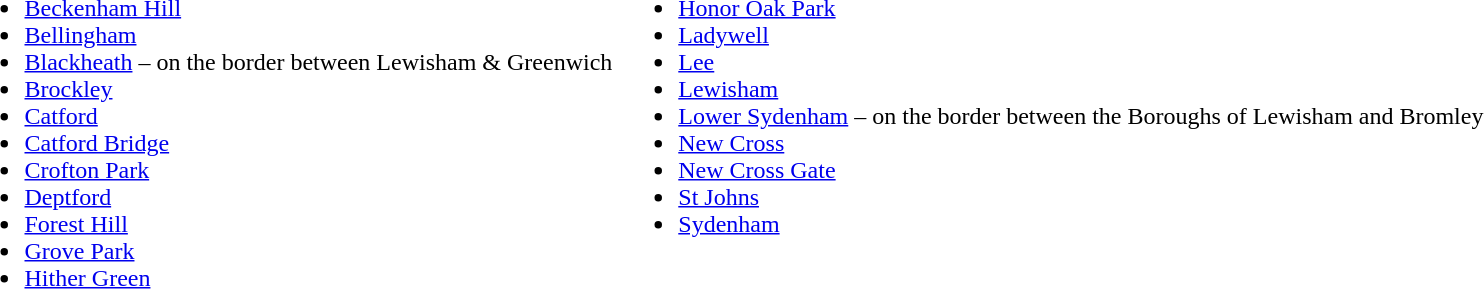<table>
<tr>
<td valign="top"><br><ul><li><a href='#'>Beckenham Hill</a></li><li><a href='#'>Bellingham</a></li><li><a href='#'>Blackheath</a> – on the border between Lewisham & Greenwich</li><li><a href='#'>Brockley</a></li><li><a href='#'>Catford</a></li><li><a href='#'>Catford Bridge</a></li><li><a href='#'>Crofton Park</a></li><li><a href='#'>Deptford</a></li><li><a href='#'>Forest Hill</a></li><li><a href='#'>Grove Park</a></li><li><a href='#'>Hither Green</a></li></ul></td>
<td valign="top"><br><ul><li><a href='#'>Honor Oak Park</a></li><li><a href='#'>Ladywell</a></li><li><a href='#'>Lee</a></li><li><a href='#'>Lewisham</a></li><li><a href='#'>Lower Sydenham</a> – on the border between the Boroughs of Lewisham and Bromley</li><li><a href='#'>New Cross</a></li><li><a href='#'>New Cross Gate</a></li><li><a href='#'>St Johns</a></li><li><a href='#'>Sydenham</a></li></ul></td>
</tr>
</table>
